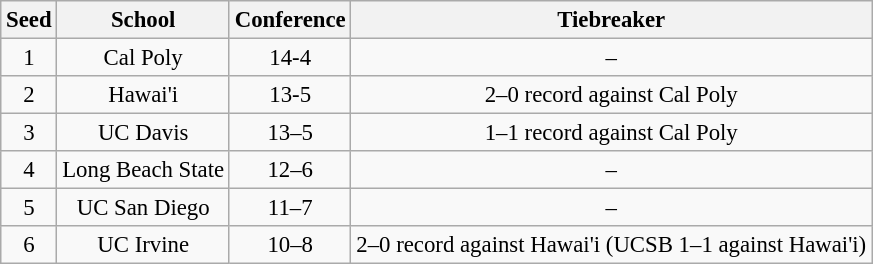<table class="wikitable" style="white-space:nowrap; font-size:95%;text-align:center">
<tr>
<th>Seed</th>
<th>School</th>
<th>Conference</th>
<th>Tiebreaker</th>
</tr>
<tr>
<td>1</td>
<td>Cal Poly</td>
<td>14-4</td>
<td>–</td>
</tr>
<tr>
<td>2</td>
<td>Hawai'i</td>
<td>13-5</td>
<td>2–0 record against Cal Poly</td>
</tr>
<tr>
<td>3</td>
<td>UC Davis</td>
<td>13–5</td>
<td>1–1 record against Cal Poly</td>
</tr>
<tr>
<td>4</td>
<td>Long Beach State</td>
<td>12–6</td>
<td>–</td>
</tr>
<tr>
<td>5</td>
<td>UC San Diego</td>
<td>11–7</td>
<td>–</td>
</tr>
<tr>
<td>6</td>
<td>UC Irvine</td>
<td>10–8</td>
<td>2–0 record against Hawai'i (UCSB 1–1 against Hawai'i)</td>
</tr>
</table>
